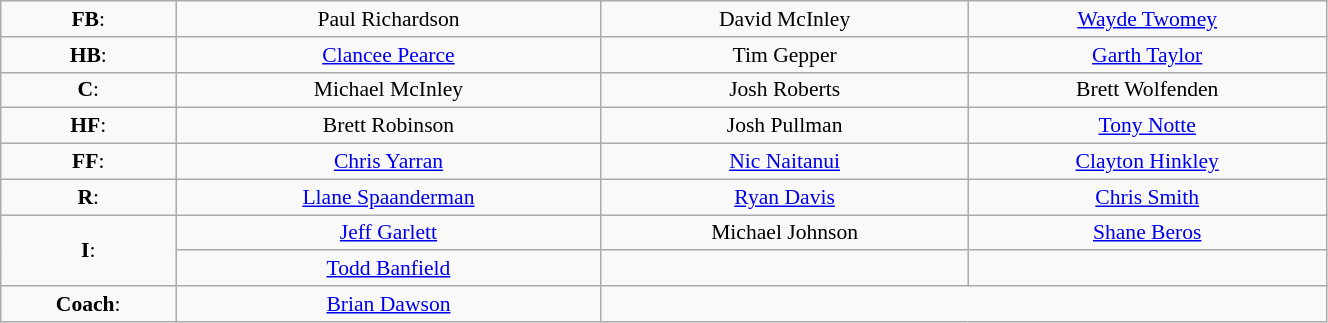<table class="wikitable" width="70%" align="center" style="font-size:90%; text-align: center">
<tr>
<td><strong>FB</strong>:</td>
<td>Paul Richardson</td>
<td>David McInley</td>
<td><a href='#'>Wayde Twomey</a></td>
</tr>
<tr>
<td><strong>HB</strong>:</td>
<td><a href='#'>Clancee Pearce</a></td>
<td>Tim Gepper</td>
<td><a href='#'>Garth Taylor</a></td>
</tr>
<tr>
<td><strong>C</strong>:</td>
<td>Michael McInley</td>
<td>Josh Roberts</td>
<td>Brett Wolfenden</td>
</tr>
<tr>
<td><strong>HF</strong>:</td>
<td>Brett Robinson</td>
<td>Josh Pullman</td>
<td><a href='#'>Tony Notte</a></td>
</tr>
<tr>
<td><strong>FF</strong>:</td>
<td><a href='#'>Chris Yarran</a></td>
<td><a href='#'>Nic Naitanui</a></td>
<td><a href='#'>Clayton Hinkley</a></td>
</tr>
<tr>
<td><strong>R</strong>:</td>
<td><a href='#'>Llane Spaanderman</a></td>
<td><a href='#'>Ryan Davis</a></td>
<td><a href='#'>Chris Smith</a></td>
</tr>
<tr>
<td rowspan=2><strong>I</strong>:</td>
<td><a href='#'>Jeff Garlett</a></td>
<td>Michael Johnson</td>
<td><a href='#'>Shane Beros</a></td>
</tr>
<tr>
<td><a href='#'>Todd Banfield</a></td>
<td></td>
<td></td>
</tr>
<tr>
<td><strong>Coach</strong>:</td>
<td><a href='#'>Brian Dawson</a></td>
<td colspan="3"></td>
</tr>
</table>
